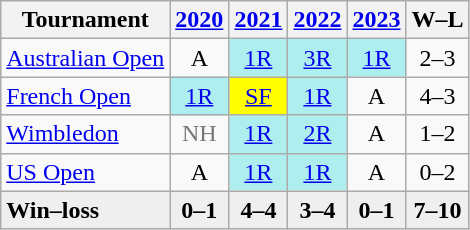<table class="wikitable" style=text-align:center>
<tr>
<th>Tournament</th>
<th><a href='#'>2020</a></th>
<th><a href='#'>2021</a></th>
<th><a href='#'>2022</a></th>
<th><a href='#'>2023</a></th>
<th>W–L</th>
</tr>
<tr>
<td align=left><a href='#'>Australian Open</a></td>
<td>A</td>
<td bgcolor=afeeee><a href='#'>1R</a></td>
<td bgcolor=afeeee><a href='#'>3R</a></td>
<td bgcolor=afeeee><a href='#'>1R</a></td>
<td>2–3</td>
</tr>
<tr>
<td align=left><a href='#'>French Open</a></td>
<td bgcolor=afeeee><a href='#'>1R</a></td>
<td bgcolor=yellow><a href='#'>SF</a></td>
<td bgcolor=afeeee><a href='#'>1R</a></td>
<td>A</td>
<td>4–3</td>
</tr>
<tr>
<td align=left><a href='#'>Wimbledon</a></td>
<td style=color:#767676>NH</td>
<td bgcolor=afeeee><a href='#'>1R</a></td>
<td bgcolor=afeeee><a href='#'>2R</a></td>
<td>A</td>
<td>1–2</td>
</tr>
<tr>
<td align=left><a href='#'>US Open</a></td>
<td>A</td>
<td bgcolor=afeeee><a href='#'>1R</a></td>
<td bgcolor=afeeee><a href='#'>1R</a></td>
<td>A</td>
<td>0–2</td>
</tr>
<tr style=background:#efefef;font-weight:bold>
<td align=left>Win–loss</td>
<td>0–1</td>
<td>4–4</td>
<td>3–4</td>
<td>0–1</td>
<td>7–10</td>
</tr>
</table>
